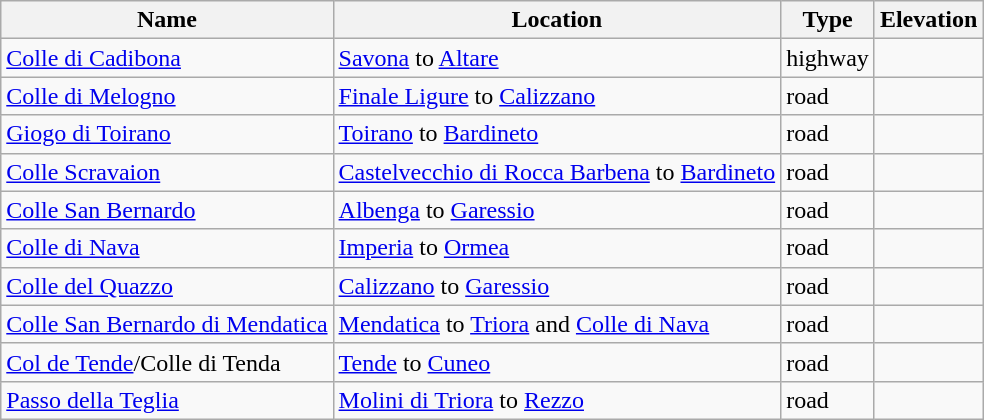<table class="wikitable sortable" style="border-collapse: collapse">
<tr ---->
<th>Name</th>
<th>Location</th>
<th>Type</th>
<th>Elevation</th>
</tr>
<tr ---->
<td><a href='#'>Colle di Cadibona</a></td>
<td><a href='#'>Savona</a> to <a href='#'>Altare</a></td>
<td>highway</td>
<td></td>
</tr>
<tr ---->
<td><a href='#'>Colle di Melogno</a></td>
<td><a href='#'>Finale Ligure</a> to <a href='#'>Calizzano</a></td>
<td>road</td>
<td></td>
</tr>
<tr ---->
<td><a href='#'>Giogo di Toirano</a></td>
<td><a href='#'>Toirano</a> to <a href='#'>Bardineto</a></td>
<td>road</td>
<td></td>
</tr>
<tr ---->
<td><a href='#'>Colle Scravaion</a></td>
<td><a href='#'>Castelvecchio di Rocca Barbena</a> to <a href='#'>Bardineto</a></td>
<td>road</td>
<td></td>
</tr>
<tr ---->
<td><a href='#'>Colle San Bernardo</a></td>
<td><a href='#'>Albenga</a> to <a href='#'>Garessio</a></td>
<td>road</td>
<td></td>
</tr>
<tr ---->
<td><a href='#'>Colle di Nava</a></td>
<td><a href='#'>Imperia</a> to <a href='#'>Ormea</a></td>
<td>road</td>
<td></td>
</tr>
<tr ---->
<td><a href='#'>Colle del Quazzo</a></td>
<td><a href='#'>Calizzano</a> to <a href='#'>Garessio</a></td>
<td>road</td>
<td></td>
</tr>
<tr ---->
<td><a href='#'>Colle San Bernardo di Mendatica</a></td>
<td><a href='#'>Mendatica</a> to <a href='#'>Triora</a> and <a href='#'>Colle di Nava</a></td>
<td>road</td>
<td></td>
</tr>
<tr ---->
<td><a href='#'>Col de Tende</a>/Colle di Tenda</td>
<td><a href='#'>Tende</a> to <a href='#'>Cuneo</a></td>
<td>road</td>
<td></td>
</tr>
<tr ---->
<td><a href='#'>Passo della Teglia</a></td>
<td><a href='#'>Molini di Triora</a> to <a href='#'>Rezzo</a></td>
<td>road</td>
<td></td>
</tr>
</table>
